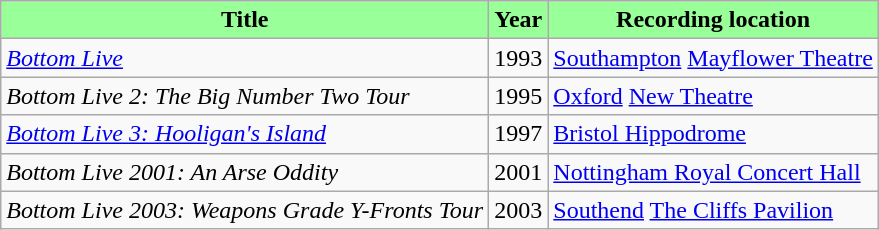<table class="wikitable">
<tr>
<th style="background:#9f9;">Title</th>
<th style="background:#9f9;">Year</th>
<th style="background:#9f9;">Recording location</th>
</tr>
<tr>
<td><em><a href='#'>Bottom Live</a></em></td>
<td>1993</td>
<td><a href='#'>Southampton</a> <a href='#'>Mayflower Theatre</a></td>
</tr>
<tr>
<td><em>Bottom Live 2: The Big Number Two Tour</em></td>
<td>1995</td>
<td><a href='#'>Oxford</a> <a href='#'>New Theatre</a></td>
</tr>
<tr>
<td><em><a href='#'>Bottom Live 3: Hooligan's Island</a></em></td>
<td>1997</td>
<td><a href='#'>Bristol Hippodrome</a></td>
</tr>
<tr>
<td><em>Bottom Live 2001: An Arse Oddity</em></td>
<td>2001</td>
<td><a href='#'>Nottingham Royal Concert Hall</a></td>
</tr>
<tr>
<td><em>Bottom Live 2003: Weapons Grade Y-Fronts Tour</em></td>
<td>2003</td>
<td><a href='#'>Southend</a> <a href='#'>The Cliffs Pavilion</a></td>
</tr>
</table>
